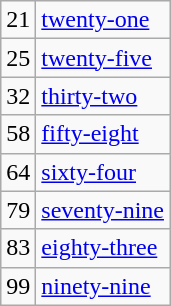<table class="wikitable">
<tr>
<td>21</td>
<td><a href='#'>twenty-one</a></td>
</tr>
<tr>
<td>25</td>
<td><a href='#'>twenty-five</a></td>
</tr>
<tr>
<td>32</td>
<td><a href='#'>thirty-two</a></td>
</tr>
<tr>
<td>58</td>
<td><a href='#'>fifty-eight</a></td>
</tr>
<tr>
<td>64</td>
<td><a href='#'>sixty-four</a></td>
</tr>
<tr>
<td>79</td>
<td><a href='#'>seventy-nine</a></td>
</tr>
<tr>
<td>83</td>
<td><a href='#'>eighty-three</a></td>
</tr>
<tr>
<td>99</td>
<td><a href='#'>ninety-nine</a></td>
</tr>
</table>
